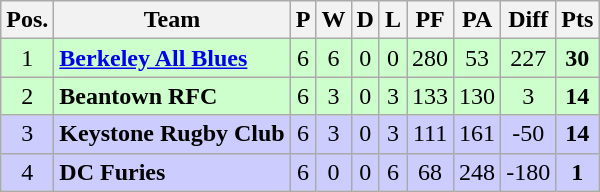<table class="wikitable" style="text-align: center;">
<tr>
<th>Pos.</th>
<th>Team</th>
<th>P</th>
<th>W</th>
<th>D</th>
<th>L</th>
<th>PF</th>
<th>PA</th>
<th>Diff</th>
<th>Pts</th>
</tr>
<tr bgcolor="ccffcc">
<td>1</td>
<td align="left"><strong><a href='#'>Berkeley All Blues</a></strong></td>
<td>6</td>
<td>6</td>
<td>0</td>
<td>0</td>
<td>280</td>
<td>53</td>
<td>227</td>
<td><strong>30</strong></td>
</tr>
<tr bgcolor="ccffcc">
<td>2</td>
<td align="left"><strong>Beantown RFC</strong></td>
<td>6</td>
<td>3</td>
<td>0</td>
<td>3</td>
<td>133</td>
<td>130</td>
<td>3</td>
<td><strong>14</strong></td>
</tr>
<tr bgcolor="ccccff">
<td>3</td>
<td align="left"><strong>Keystone Rugby Club</strong></td>
<td>6</td>
<td>3</td>
<td>0</td>
<td>3</td>
<td>111</td>
<td>161</td>
<td>-50</td>
<td><strong>14</strong></td>
</tr>
<tr bgcolor="ccccff">
<td>4</td>
<td align="left"><strong>DC Furies</strong></td>
<td>6</td>
<td>0</td>
<td>0</td>
<td>6</td>
<td>68</td>
<td>248</td>
<td>-180</td>
<td><strong>1</strong></td>
</tr>
</table>
